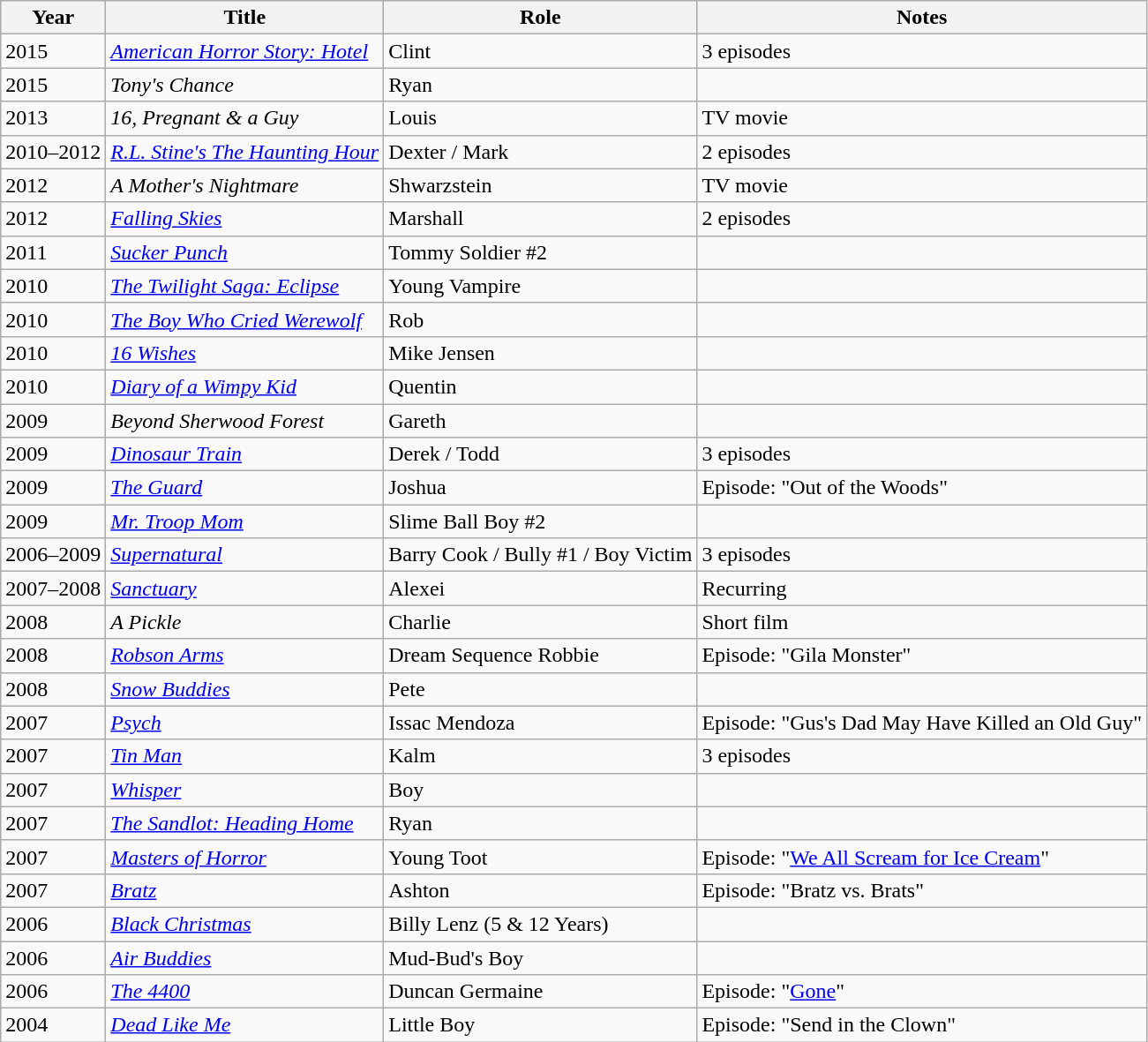<table class="wikitable sortable">
<tr>
<th>Year</th>
<th>Title</th>
<th>Role</th>
<th class="unsortable">Notes</th>
</tr>
<tr>
<td>2015</td>
<td><em><a href='#'>American Horror Story: Hotel</a></em></td>
<td>Clint</td>
<td>3 episodes</td>
</tr>
<tr>
<td>2015</td>
<td><em>Tony's Chance</em></td>
<td>Ryan</td>
<td></td>
</tr>
<tr>
<td>2013</td>
<td><em>16, Pregnant & a Guy</em></td>
<td>Louis</td>
<td>TV movie</td>
</tr>
<tr>
<td>2010–2012</td>
<td><em><a href='#'>R.L. Stine's The Haunting Hour</a></em></td>
<td>Dexter / Mark</td>
<td>2 episodes</td>
</tr>
<tr>
<td>2012</td>
<td data-sort-value="Mother's Nightmare, A"><em>A Mother's Nightmare</em></td>
<td>Shwarzstein</td>
<td>TV movie</td>
</tr>
<tr>
<td>2012</td>
<td><em><a href='#'>Falling Skies</a></em></td>
<td>Marshall</td>
<td>2 episodes</td>
</tr>
<tr>
<td>2011</td>
<td><em><a href='#'>Sucker Punch</a></em></td>
<td>Tommy Soldier #2</td>
<td></td>
</tr>
<tr>
<td>2010</td>
<td data-sort-value="Twilight Saga: Eclipse, The"><em><a href='#'>The Twilight Saga: Eclipse</a></em></td>
<td>Young Vampire</td>
<td></td>
</tr>
<tr>
<td>2010</td>
<td data-sort-value="Boy Who Cried Werewolf, The"><em><a href='#'>The Boy Who Cried Werewolf</a></em></td>
<td>Rob</td>
<td></td>
</tr>
<tr>
<td>2010</td>
<td><em><a href='#'>16 Wishes</a></em></td>
<td>Mike Jensen</td>
<td></td>
</tr>
<tr>
<td>2010</td>
<td><em><a href='#'>Diary of a Wimpy Kid</a></em></td>
<td>Quentin</td>
<td></td>
</tr>
<tr>
<td>2009</td>
<td><em>Beyond Sherwood Forest</em></td>
<td>Gareth</td>
<td></td>
</tr>
<tr>
<td>2009</td>
<td><em><a href='#'>Dinosaur Train</a></em></td>
<td>Derek / Todd</td>
<td>3 episodes</td>
</tr>
<tr>
<td>2009</td>
<td data-sort-value="Guard, The"><em><a href='#'>The Guard</a></em></td>
<td>Joshua</td>
<td>Episode: "Out of the Woods"</td>
</tr>
<tr>
<td>2009</td>
<td><em><a href='#'>Mr. Troop Mom</a></em></td>
<td>Slime Ball Boy #2</td>
<td></td>
</tr>
<tr>
<td>2006–2009</td>
<td><em><a href='#'>Supernatural</a></em></td>
<td>Barry Cook / Bully #1 / Boy Victim</td>
<td>3 episodes</td>
</tr>
<tr>
<td>2007–2008</td>
<td><em><a href='#'>Sanctuary</a></em></td>
<td>Alexei</td>
<td>Recurring</td>
</tr>
<tr>
<td>2008</td>
<td data-sort-value="Pickle, A"><em>A Pickle</em></td>
<td>Charlie</td>
<td>Short film</td>
</tr>
<tr>
<td>2008</td>
<td><em><a href='#'>Robson Arms</a></em></td>
<td>Dream Sequence Robbie</td>
<td>Episode: "Gila Monster"</td>
</tr>
<tr>
<td>2008</td>
<td><em><a href='#'>Snow Buddies</a></em></td>
<td>Pete</td>
<td></td>
</tr>
<tr>
<td>2007</td>
<td><em><a href='#'>Psych</a></em></td>
<td>Issac Mendoza</td>
<td>Episode: "Gus's Dad May Have Killed an Old Guy"</td>
</tr>
<tr>
<td>2007</td>
<td><em><a href='#'>Tin Man</a></em></td>
<td>Kalm</td>
<td>3 episodes</td>
</tr>
<tr>
<td>2007</td>
<td><em><a href='#'>Whisper</a></em></td>
<td>Boy</td>
<td></td>
</tr>
<tr>
<td>2007</td>
<td data-sort-value="Sandlot: Heading Home, The"><em><a href='#'>The Sandlot: Heading Home</a></em></td>
<td>Ryan</td>
<td></td>
</tr>
<tr>
<td>2007</td>
<td><em><a href='#'>Masters of Horror</a></em></td>
<td>Young Toot</td>
<td>Episode: "<a href='#'>We All Scream for Ice Cream</a>"</td>
</tr>
<tr>
<td>2007</td>
<td><em><a href='#'>Bratz</a></em></td>
<td>Ashton</td>
<td>Episode: "Bratz vs. Brats"</td>
</tr>
<tr>
<td>2006</td>
<td><em><a href='#'>Black Christmas</a></em></td>
<td>Billy Lenz (5 & 12 Years)</td>
<td></td>
</tr>
<tr>
<td>2006</td>
<td><em><a href='#'>Air Buddies</a></em></td>
<td>Mud-Bud's Boy</td>
<td></td>
</tr>
<tr>
<td>2006</td>
<td data-sort-value="4400, The"><em><a href='#'>The 4400</a></em></td>
<td>Duncan Germaine</td>
<td>Episode: "<a href='#'>Gone</a>"</td>
</tr>
<tr>
<td>2004</td>
<td><em><a href='#'>Dead Like Me</a></em></td>
<td>Little Boy</td>
<td>Episode: "Send in the Clown"</td>
</tr>
</table>
